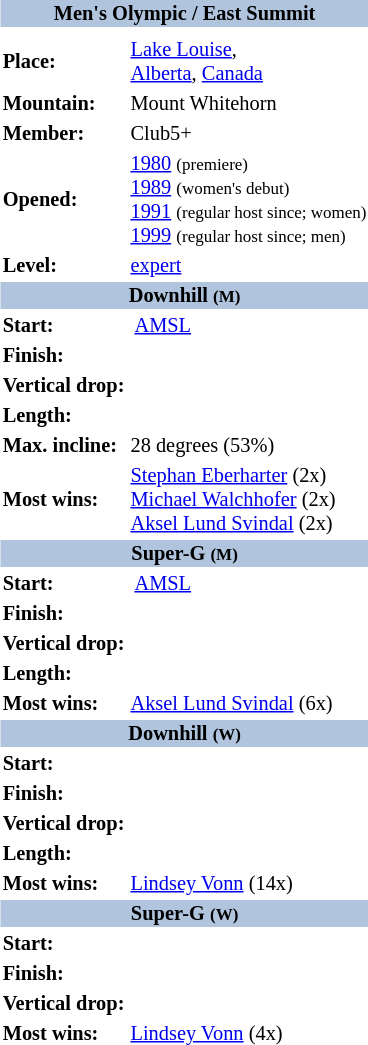<table border=0 class="toccolours float-right" align="right" style="margin:0 0 0.5em 1em; font-size: 85%;">
<tr>
<th bgcolor=#b0c4de colspan=2 align="center">Men's Olympic / East Summit</th>
</tr>
<tr>
<td align="center" colspan=2></td>
</tr>
<tr>
<td><strong>Place:</strong></td>
<td> <a href='#'>Lake Louise</a>,<br><a href='#'>Alberta</a>, <a href='#'>Canada</a></td>
</tr>
<tr>
<td><strong>Mountain:</strong></td>
<td>Mount Whitehorn</td>
</tr>
<tr>
<td><strong>Member:</strong></td>
<td>Club5+</td>
</tr>
<tr>
<td><strong>Opened:</strong></td>
<td><a href='#'>1980</a> <small>(premiere)</small><br><a href='#'>1989</a> <small>(women's debut)</small><br><a href='#'>1991</a> <small>(regular host since; women)</small><br><a href='#'>1999</a> <small>(regular host since; men)</small></td>
</tr>
<tr>
<td><strong>Level:</strong></td>
<td> <a href='#'>expert</a></td>
</tr>
<tr>
<th bgcolor=#b0c4de colspan=2 align="center">Downhill <small>(M)</small></th>
</tr>
<tr>
<td><strong>Start:</strong></td>
<td>  <a href='#'>AMSL</a></td>
</tr>
<tr>
<td><strong>Finish:</strong></td>
<td></td>
</tr>
<tr>
<td><strong>Vertical drop:</strong></td>
<td></td>
</tr>
<tr>
<td><strong>Length:</strong></td>
<td></td>
</tr>
<tr>
<td><strong>Max. incline:</strong></td>
<td>28 degrees (53%)</td>
</tr>
<tr>
<td><strong>Most wins:</strong></td>
<td> <a href='#'>Stephan Eberharter</a> (2x)<br> <a href='#'>Michael Walchhofer</a> (2x)<br> <a href='#'>Aksel Lund Svindal</a> (2x)</td>
</tr>
<tr>
<th bgcolor=#b0c4de colspan=2 align="center">Super-G <small>(M)</small></th>
</tr>
<tr>
<td><strong>Start:</strong></td>
<td>  <a href='#'>AMSL</a></td>
</tr>
<tr>
<td><strong>Finish:</strong></td>
<td></td>
</tr>
<tr>
<td><strong>Vertical drop:</strong></td>
<td></td>
</tr>
<tr>
<td><strong>Length:</strong></td>
<td></td>
</tr>
<tr>
<td><strong>Most wins:</strong></td>
<td> <a href='#'>Aksel Lund Svindal</a> (6x)</td>
</tr>
<tr>
<th bgcolor=#b0c4de colspan=2 align="center">Downhill <small>(W)</small></th>
</tr>
<tr>
<td><strong>Start:</strong></td>
<td></td>
</tr>
<tr>
<td><strong>Finish:</strong></td>
<td></td>
</tr>
<tr>
<td><strong>Vertical drop:</strong></td>
<td></td>
</tr>
<tr>
<td><strong>Length:</strong></td>
<td></td>
</tr>
<tr>
<td><strong>Most wins:</strong></td>
<td> <a href='#'>Lindsey Vonn</a> (14x)</td>
</tr>
<tr>
<th bgcolor=#b0c4de colspan=2 align="center">Super-G <small>(W)</small></th>
</tr>
<tr>
<td><strong>Start:</strong></td>
<td></td>
</tr>
<tr>
<td><strong>Finish:</strong></td>
<td></td>
</tr>
<tr>
<td><strong>Vertical drop:</strong></td>
<td></td>
</tr>
<tr>
<td><strong>Most wins:</strong></td>
<td> <a href='#'>Lindsey Vonn</a> (4x)</td>
</tr>
</table>
